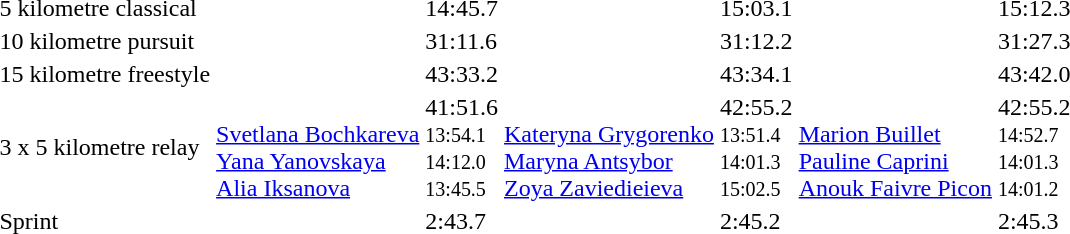<table>
<tr>
<td>5 kilometre classical<br></td>
<td></td>
<td>14:45.7</td>
<td></td>
<td>15:03.1</td>
<td></td>
<td>15:12.3</td>
</tr>
<tr>
<td>10 kilometre pursuit<br></td>
<td></td>
<td>31:11.6</td>
<td></td>
<td>31:12.2</td>
<td></td>
<td>31:27.3</td>
</tr>
<tr>
<td>15 kilometre freestyle<br></td>
<td></td>
<td>43:33.2</td>
<td></td>
<td>43:34.1</td>
<td></td>
<td>43:42.0</td>
</tr>
<tr>
<td>3 x 5 kilometre relay<br></td>
<td><br><a href='#'>Svetlana Bochkareva</a><br><a href='#'>Yana Yanovskaya</a><br><a href='#'>Alia Iksanova</a></td>
<td>41:51.6<br><small>13:54.1<br>14:12.0<br>13:45.5</small></td>
<td><br><a href='#'>Kateryna Grygorenko</a><br><a href='#'>Maryna Antsybor</a><br><a href='#'>Zoya Zaviedieieva</a></td>
<td>42:55.2<br><small>13:51.4<br>14:01.3<br>15:02.5</small></td>
<td><br><a href='#'>Marion Buillet</a><br><a href='#'>Pauline Caprini</a><br><a href='#'>Anouk Faivre Picon</a></td>
<td>42:55.2<br><small>14:52.7<br>14:01.3<br>14:01.2</small></td>
</tr>
<tr>
<td>Sprint<br></td>
<td></td>
<td>2:43.7</td>
<td></td>
<td>2:45.2</td>
<td></td>
<td>2:45.3</td>
</tr>
</table>
